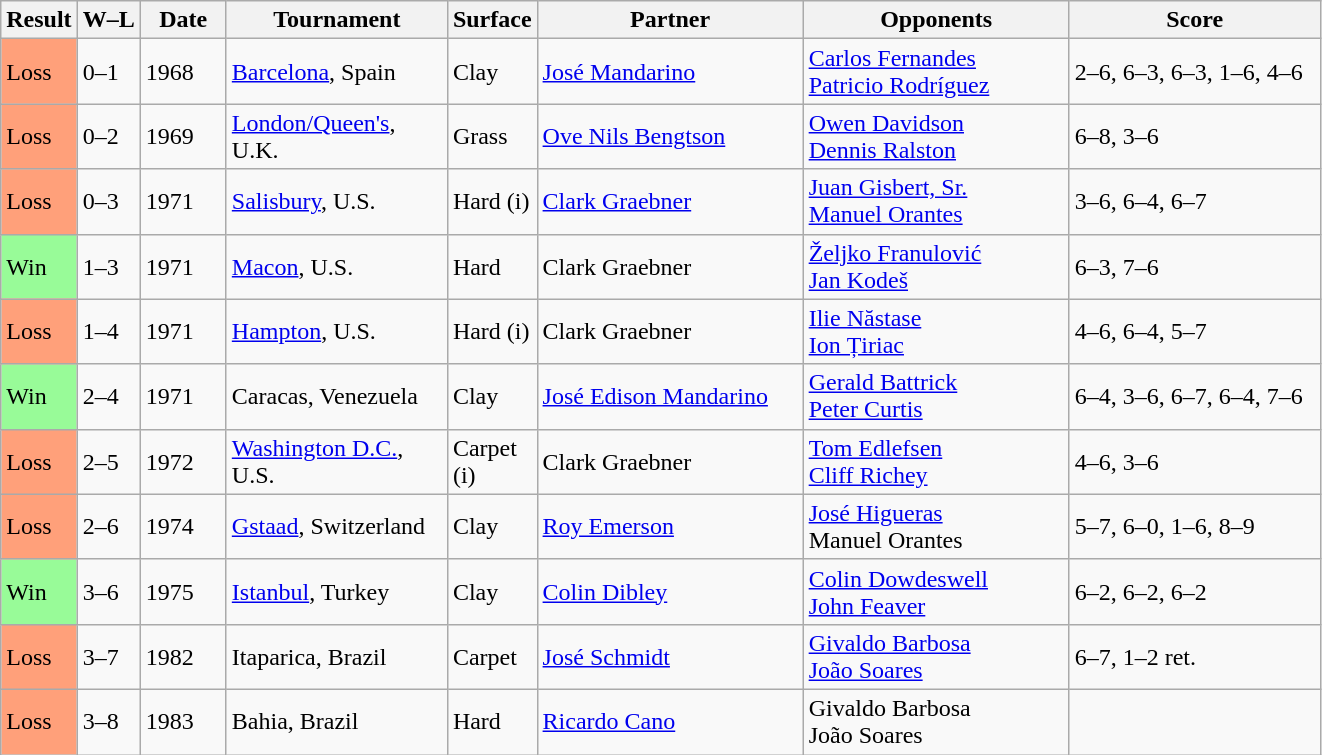<table class="sortable wikitable">
<tr>
<th>Result</th>
<th class="unsortable">W–L</th>
<th style="width:50px">Date</th>
<th style="width:140px">Tournament</th>
<th style="width:50px">Surface</th>
<th style="width:170px">Partner</th>
<th style="width:170px">Opponents</th>
<th style="width:160px" class="unsortable">Score</th>
</tr>
<tr>
<td style="background:#ffa07a;">Loss</td>
<td>0–1</td>
<td>1968</td>
<td><a href='#'>Barcelona</a>, Spain</td>
<td>Clay</td>
<td> <a href='#'>José Mandarino</a></td>
<td> <a href='#'>Carlos Fernandes</a> <br>  <a href='#'>Patricio Rodríguez</a></td>
<td>2–6, 6–3, 6–3, 1–6, 4–6</td>
</tr>
<tr>
<td style="background:#ffa07a;">Loss</td>
<td>0–2</td>
<td>1969</td>
<td><a href='#'>London/Queen's</a>, U.K.</td>
<td>Grass</td>
<td> <a href='#'>Ove Nils Bengtson</a></td>
<td> <a href='#'>Owen Davidson</a> <br>  <a href='#'>Dennis Ralston</a></td>
<td>6–8, 3–6</td>
</tr>
<tr>
<td style="background:#ffa07a;">Loss</td>
<td>0–3</td>
<td>1971</td>
<td><a href='#'>Salisbury</a>, U.S.</td>
<td>Hard (i)</td>
<td> <a href='#'>Clark Graebner</a></td>
<td> <a href='#'>Juan Gisbert, Sr.</a> <br>  <a href='#'>Manuel Orantes</a></td>
<td>3–6, 6–4, 6–7</td>
</tr>
<tr>
<td style="background:#98fb98;">Win</td>
<td>1–3</td>
<td>1971</td>
<td><a href='#'>Macon</a>, U.S.</td>
<td>Hard</td>
<td> Clark Graebner</td>
<td> <a href='#'>Željko Franulović</a> <br>  <a href='#'>Jan Kodeš</a></td>
<td>6–3, 7–6</td>
</tr>
<tr>
<td style="background:#ffa07a;">Loss</td>
<td>1–4</td>
<td>1971</td>
<td><a href='#'>Hampton</a>, U.S.</td>
<td>Hard (i)</td>
<td> Clark Graebner</td>
<td> <a href='#'>Ilie Năstase</a> <br>  <a href='#'>Ion Țiriac</a></td>
<td>4–6, 6–4, 5–7</td>
</tr>
<tr>
<td style="background:#98fb98;">Win</td>
<td>2–4</td>
<td>1971</td>
<td>Caracas, Venezuela</td>
<td>Clay</td>
<td> <a href='#'>José Edison Mandarino</a></td>
<td> <a href='#'>Gerald Battrick</a> <br>  <a href='#'>Peter Curtis</a></td>
<td>6–4, 3–6, 6–7, 6–4, 7–6</td>
</tr>
<tr>
<td style="background:#ffa07a;">Loss</td>
<td>2–5</td>
<td>1972</td>
<td><a href='#'>Washington D.C.</a>, U.S.</td>
<td>Carpet (i)</td>
<td> Clark Graebner</td>
<td> <a href='#'>Tom Edlefsen</a> <br>  <a href='#'>Cliff Richey</a></td>
<td>4–6, 3–6</td>
</tr>
<tr>
<td style="background:#ffa07a;">Loss</td>
<td>2–6</td>
<td>1974</td>
<td><a href='#'>Gstaad</a>, Switzerland</td>
<td>Clay</td>
<td> <a href='#'>Roy Emerson</a></td>
<td> <a href='#'>José Higueras</a> <br>  Manuel Orantes</td>
<td>5–7, 6–0, 1–6, 8–9</td>
</tr>
<tr>
<td style="background:#98fb98;">Win</td>
<td>3–6</td>
<td>1975</td>
<td><a href='#'>Istanbul</a>, Turkey</td>
<td>Clay</td>
<td> <a href='#'>Colin Dibley</a></td>
<td> <a href='#'>Colin Dowdeswell</a> <br>  <a href='#'>John Feaver</a></td>
<td>6–2, 6–2, 6–2</td>
</tr>
<tr>
<td style="background:#ffa07a;">Loss</td>
<td>3–7</td>
<td>1982</td>
<td>Itaparica, Brazil</td>
<td>Carpet</td>
<td> <a href='#'>José Schmidt</a></td>
<td> <a href='#'>Givaldo Barbosa</a> <br>  <a href='#'>João Soares</a></td>
<td>6–7, 1–2 ret.</td>
</tr>
<tr>
<td style="background:#ffa07a;">Loss</td>
<td>3–8</td>
<td>1983</td>
<td>Bahia, Brazil</td>
<td>Hard</td>
<td> <a href='#'>Ricardo Cano</a></td>
<td> Givaldo Barbosa <br>  João Soares</td>
<td></td>
</tr>
</table>
